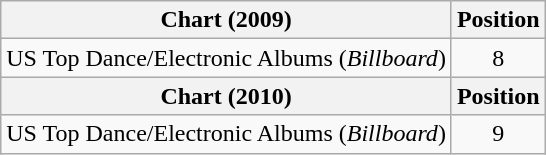<table class="wikitable">
<tr>
<th>Chart (2009)</th>
<th>Position</th>
</tr>
<tr>
<td>US Top Dance/Electronic Albums (<em>Billboard</em>)</td>
<td style="text-align:center;">8</td>
</tr>
<tr>
<th>Chart (2010)</th>
<th>Position</th>
</tr>
<tr>
<td>US Top Dance/Electronic Albums (<em>Billboard</em>)</td>
<td style="text-align:center;">9</td>
</tr>
</table>
